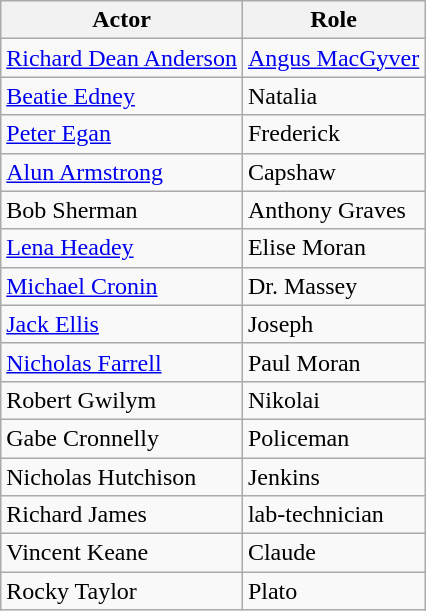<table class="wikitable">
<tr>
<th>Actor</th>
<th>Role</th>
</tr>
<tr>
<td><a href='#'>Richard Dean Anderson</a></td>
<td><a href='#'>Angus MacGyver</a></td>
</tr>
<tr>
<td><a href='#'>Beatie Edney</a></td>
<td>Natalia</td>
</tr>
<tr>
<td><a href='#'>Peter Egan</a></td>
<td>Frederick</td>
</tr>
<tr>
<td><a href='#'>Alun Armstrong</a></td>
<td>Capshaw</td>
</tr>
<tr>
<td>Bob Sherman</td>
<td>Anthony Graves</td>
</tr>
<tr>
<td><a href='#'>Lena Headey</a></td>
<td>Elise Moran</td>
</tr>
<tr>
<td><a href='#'>Michael Cronin</a></td>
<td>Dr. Massey</td>
</tr>
<tr>
<td><a href='#'>Jack Ellis</a></td>
<td>Joseph</td>
</tr>
<tr>
<td><a href='#'>Nicholas Farrell</a></td>
<td>Paul Moran</td>
</tr>
<tr>
<td>Robert Gwilym</td>
<td>Nikolai</td>
</tr>
<tr>
<td>Gabe Cronnelly</td>
<td>Policeman</td>
</tr>
<tr>
<td>Nicholas Hutchison</td>
<td>Jenkins</td>
</tr>
<tr>
<td>Richard James</td>
<td>lab-technician</td>
</tr>
<tr>
<td>Vincent Keane</td>
<td>Claude</td>
</tr>
<tr>
<td>Rocky Taylor</td>
<td>Plato</td>
</tr>
</table>
